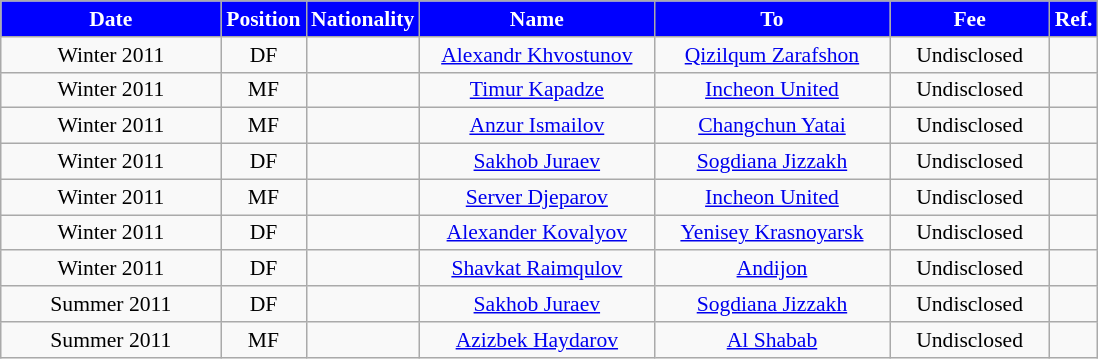<table class="wikitable"  style="text-align:center; font-size:90%; ">
<tr>
<th style="background:#00f; color:white; width:140px;">Date</th>
<th style="background:#00f; color:white; width:50px;">Position</th>
<th style="background:#00f; color:white; width:50px;">Nationality</th>
<th style="background:#00f; color:white; width:150px;">Name</th>
<th style="background:#00f; color:white; width:150px;">To</th>
<th style="background:#00f; color:white; width:100px;">Fee</th>
<th style="background:#00f; color:white; width:25px;">Ref.</th>
</tr>
<tr>
<td>Winter 2011</td>
<td>DF</td>
<td></td>
<td><a href='#'>Alexandr Khvostunov</a></td>
<td><a href='#'>Qizilqum Zarafshon</a></td>
<td>Undisclosed</td>
<td></td>
</tr>
<tr>
<td>Winter 2011</td>
<td>MF</td>
<td></td>
<td><a href='#'>Timur Kapadze</a></td>
<td><a href='#'>Incheon United</a></td>
<td>Undisclosed</td>
<td></td>
</tr>
<tr>
<td>Winter 2011</td>
<td>MF</td>
<td></td>
<td><a href='#'>Anzur Ismailov</a></td>
<td><a href='#'>Changchun Yatai</a></td>
<td>Undisclosed</td>
<td></td>
</tr>
<tr>
<td>Winter 2011</td>
<td>DF</td>
<td></td>
<td><a href='#'>Sakhob Juraev</a></td>
<td><a href='#'>Sogdiana Jizzakh</a></td>
<td>Undisclosed</td>
<td></td>
</tr>
<tr>
<td>Winter 2011</td>
<td>MF</td>
<td></td>
<td><a href='#'>Server Djeparov</a></td>
<td><a href='#'>Incheon United</a></td>
<td>Undisclosed</td>
<td></td>
</tr>
<tr>
<td>Winter 2011</td>
<td>DF</td>
<td></td>
<td><a href='#'>Alexander Kovalyov</a></td>
<td><a href='#'>Yenisey Krasnoyarsk</a></td>
<td>Undisclosed</td>
<td></td>
</tr>
<tr>
<td>Winter 2011</td>
<td>DF</td>
<td></td>
<td><a href='#'>Shavkat Raimqulov</a></td>
<td><a href='#'>Andijon</a></td>
<td>Undisclosed</td>
<td></td>
</tr>
<tr>
<td>Summer 2011</td>
<td>DF</td>
<td></td>
<td><a href='#'>Sakhob Juraev</a></td>
<td><a href='#'>Sogdiana Jizzakh</a></td>
<td>Undisclosed</td>
<td></td>
</tr>
<tr>
<td>Summer 2011</td>
<td>MF</td>
<td></td>
<td><a href='#'>Azizbek Haydarov</a></td>
<td><a href='#'>Al Shabab</a></td>
<td>Undisclosed</td>
<td></td>
</tr>
</table>
